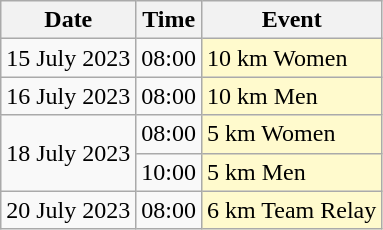<table class="wikitable">
<tr>
<th>Date</th>
<th>Time</th>
<th>Event</th>
</tr>
<tr>
<td>15 July 2023</td>
<td>08:00</td>
<td style="background:lemonchiffon">10 km Women</td>
</tr>
<tr>
<td>16 July 2023</td>
<td>08:00</td>
<td style="background:lemonchiffon">10 km Men</td>
</tr>
<tr>
<td rowspan=2>18 July 2023</td>
<td>08:00</td>
<td style="background:lemonchiffon">5 km Women</td>
</tr>
<tr>
<td>10:00</td>
<td style="background:lemonchiffon">5 km Men</td>
</tr>
<tr>
<td>20 July 2023</td>
<td>08:00</td>
<td style="background:lemonchiffon">6 km Team Relay</td>
</tr>
</table>
